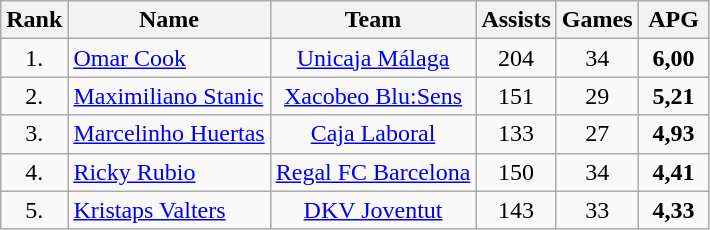<table class="wikitable" style="text-align: center;">
<tr>
<th>Rank</th>
<th>Name</th>
<th>Team</th>
<th>Assists</th>
<th>Games</th>
<th width=40>APG</th>
</tr>
<tr>
<td>1.</td>
<td align="left"> <a href='#'>Omar Cook</a></td>
<td><a href='#'>Unicaja Málaga</a></td>
<td>204</td>
<td>34</td>
<td><strong>6,00</strong></td>
</tr>
<tr>
<td>2.</td>
<td align="left"> <a href='#'>Maximiliano Stanic</a></td>
<td><a href='#'>Xacobeo Blu:Sens</a></td>
<td>151</td>
<td>29</td>
<td><strong>5,21</strong></td>
</tr>
<tr>
<td>3.</td>
<td align="left"> <a href='#'>Marcelinho Huertas</a></td>
<td><a href='#'>Caja Laboral</a></td>
<td>133</td>
<td>27</td>
<td><strong>4,93</strong></td>
</tr>
<tr>
<td>4.</td>
<td align="left"> <a href='#'>Ricky Rubio</a></td>
<td><a href='#'>Regal FC Barcelona</a></td>
<td>150</td>
<td>34</td>
<td><strong>4,41</strong></td>
</tr>
<tr>
<td>5.</td>
<td align="left"> <a href='#'>Kristaps Valters</a></td>
<td><a href='#'>DKV Joventut</a></td>
<td>143</td>
<td>33</td>
<td><strong>4,33</strong></td>
</tr>
</table>
